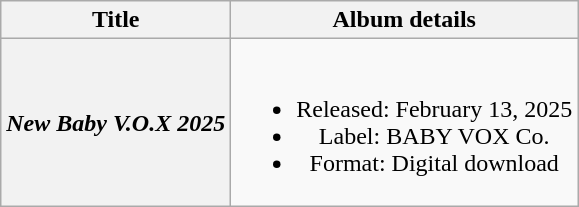<table class="wikitable plainrowheaders" style="text-align:center">
<tr>
<th scope="col">Title</th>
<th>Album details</th>
</tr>
<tr>
<th scope="row"><em>New Baby V.O.X 2025</em></th>
<td><br><ul><li>Released: February 13, 2025</li><li>Label: BABY VOX Co.</li><li>Format: Digital download</li></ul></td>
</tr>
</table>
